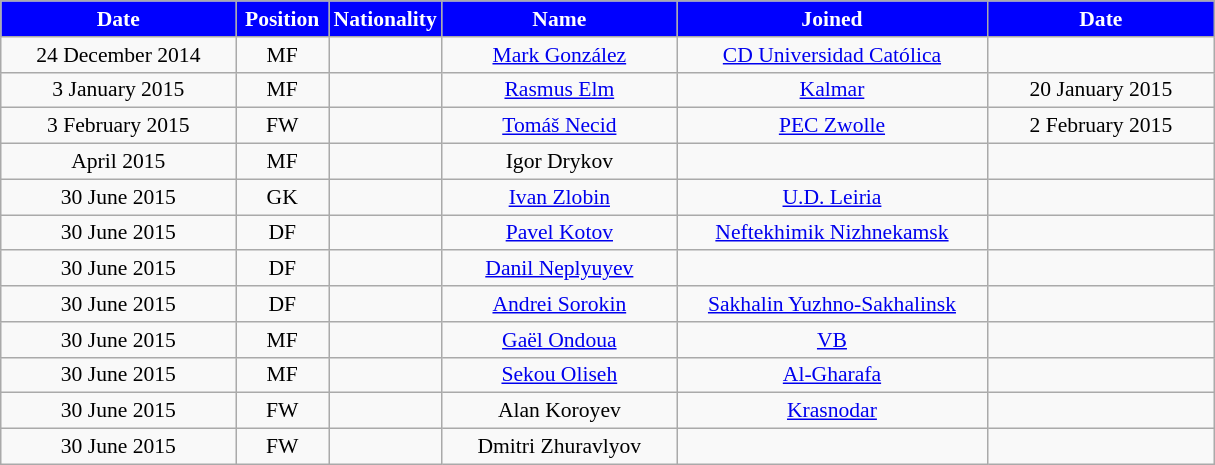<table class="wikitable"  style="text-align:center; font-size:90%; ">
<tr>
<th style="background:#00f; color:white; width:150px;">Date</th>
<th style="background:#00f; color:white; width:55px;">Position</th>
<th style="background:#00f; color:white; width:55px;">Nationality</th>
<th style="background:#00f; color:white; width:150px;">Name</th>
<th style="background:#00f; color:white; width:200px;">Joined</th>
<th style="background:#00f; color:white; width:145px;">Date</th>
</tr>
<tr>
<td>24 December 2014</td>
<td>MF</td>
<td></td>
<td><a href='#'>Mark González</a></td>
<td><a href='#'>CD Universidad Católica</a></td>
<td></td>
</tr>
<tr>
<td>3 January 2015</td>
<td>MF</td>
<td></td>
<td><a href='#'>Rasmus Elm</a></td>
<td><a href='#'>Kalmar</a></td>
<td>20 January 2015</td>
</tr>
<tr>
<td>3 February 2015</td>
<td>FW</td>
<td></td>
<td><a href='#'>Tomáš Necid</a></td>
<td><a href='#'>PEC Zwolle</a></td>
<td>2 February 2015</td>
</tr>
<tr>
<td>April 2015</td>
<td>MF</td>
<td></td>
<td>Igor Drykov</td>
<td></td>
<td></td>
</tr>
<tr>
<td>30 June 2015</td>
<td>GK</td>
<td></td>
<td><a href='#'>Ivan Zlobin</a></td>
<td><a href='#'>U.D. Leiria</a></td>
<td></td>
</tr>
<tr>
<td>30 June 2015</td>
<td>DF</td>
<td></td>
<td><a href='#'>Pavel Kotov</a></td>
<td><a href='#'>Neftekhimik Nizhnekamsk</a></td>
<td></td>
</tr>
<tr>
<td>30 June 2015</td>
<td>DF</td>
<td></td>
<td><a href='#'>Danil Neplyuyev</a></td>
<td></td>
<td></td>
</tr>
<tr>
<td>30 June 2015</td>
<td>DF</td>
<td></td>
<td><a href='#'>Andrei Sorokin</a></td>
<td><a href='#'>Sakhalin Yuzhno-Sakhalinsk</a></td>
<td></td>
</tr>
<tr>
<td>30 June 2015</td>
<td>MF</td>
<td></td>
<td><a href='#'>Gaël Ondoua</a></td>
<td><a href='#'>VB</a></td>
<td></td>
</tr>
<tr>
<td>30 June 2015</td>
<td>MF</td>
<td></td>
<td><a href='#'>Sekou Oliseh</a></td>
<td><a href='#'>Al-Gharafa</a></td>
<td></td>
</tr>
<tr>
<td>30 June 2015</td>
<td>FW</td>
<td></td>
<td>Alan Koroyev</td>
<td><a href='#'>Krasnodar</a></td>
<td></td>
</tr>
<tr>
<td>30 June 2015</td>
<td>FW</td>
<td></td>
<td>Dmitri Zhuravlyov</td>
<td></td>
<td></td>
</tr>
</table>
